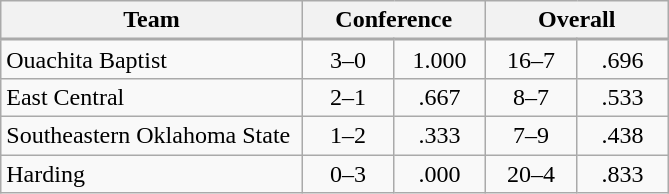<table class="wikitable" style="text-align:center">
<tr>
<th>Team</th>
<th colspan=2>Conference</th>
<th colspan=2>Overall</th>
</tr>
<tr height=0>
<td style="padding:0" width=200></td>
<td style="padding:0" width=60></td>
<td style="padding:0" width=60></td>
<td style="padding:0" width=60></td>
<td style="padding:0" width=60></td>
</tr>
<tr>
<td align=left>Ouachita Baptist</td>
<td>3–0</td>
<td>1.000</td>
<td>16–7</td>
<td>.696</td>
</tr>
<tr>
<td align=left>East Central</td>
<td>2–1</td>
<td>.667</td>
<td>8–7</td>
<td>.533</td>
</tr>
<tr>
<td align=left>Southeastern Oklahoma State</td>
<td>1–2</td>
<td>.333</td>
<td>7–9</td>
<td>.438</td>
</tr>
<tr>
<td align=left>Harding</td>
<td>0–3</td>
<td>.000</td>
<td>20–4</td>
<td>.833</td>
</tr>
</table>
